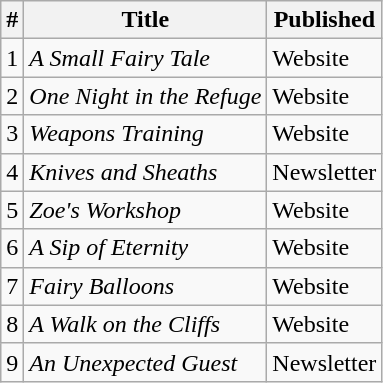<table class="wikitable">
<tr>
<th>#</th>
<th>Title</th>
<th>Published</th>
</tr>
<tr>
<td>1</td>
<td><em>A Small Fairy Tale</em></td>
<td>Website</td>
</tr>
<tr>
<td>2</td>
<td><em>One Night in the Refuge</em></td>
<td>Website</td>
</tr>
<tr>
<td>3</td>
<td><em>Weapons Training</em></td>
<td>Website</td>
</tr>
<tr>
<td>4</td>
<td><em>Knives and Sheaths</em></td>
<td>Newsletter</td>
</tr>
<tr>
<td>5</td>
<td><em>Zoe's Workshop</em></td>
<td>Website</td>
</tr>
<tr>
<td>6</td>
<td><em>A Sip of Eternity</em></td>
<td>Website</td>
</tr>
<tr>
<td>7</td>
<td><em>Fairy Balloons</em></td>
<td>Website</td>
</tr>
<tr>
<td>8</td>
<td><em>A Walk on the Cliffs</em></td>
<td>Website</td>
</tr>
<tr>
<td>9</td>
<td><em>An Unexpected Guest</em></td>
<td>Newsletter</td>
</tr>
</table>
